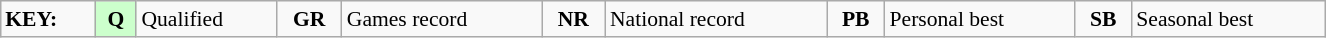<table class="wikitable" style="margin:0.5em auto; font-size:90%;position:relative;" width=70%>
<tr>
<td><strong>KEY:</strong></td>
<td bgcolor=ccffcc align=center><strong>Q</strong></td>
<td>Qualified</td>
<td align=center><strong>GR</strong></td>
<td>Games record</td>
<td align=center><strong>NR</strong></td>
<td>National record</td>
<td align=center><strong>PB</strong></td>
<td>Personal best</td>
<td align=center><strong>SB</strong></td>
<td>Seasonal best</td>
</tr>
</table>
